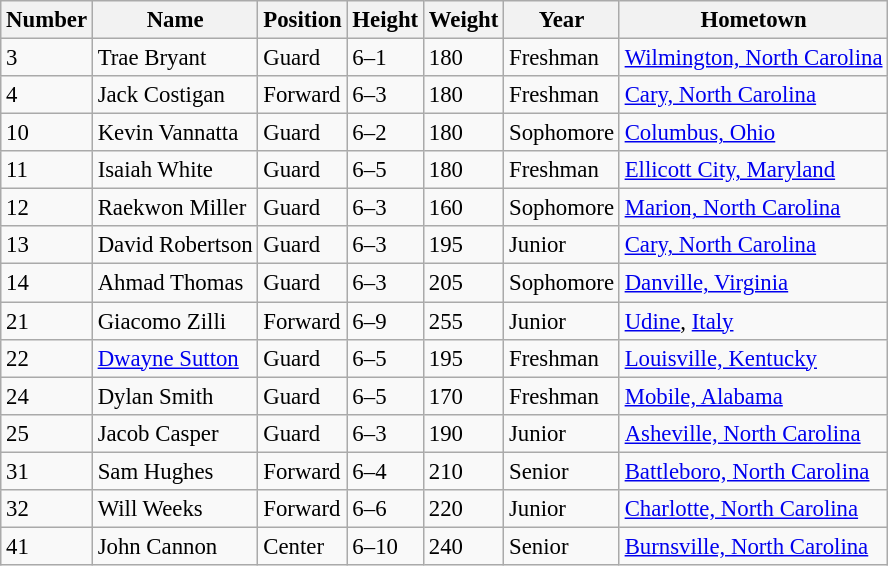<table class="wikitable sortable" style="font-size: 95%;">
<tr>
<th>Number</th>
<th>Name</th>
<th>Position</th>
<th>Height</th>
<th>Weight</th>
<th>Year</th>
<th>Hometown</th>
</tr>
<tr>
<td>3</td>
<td>Trae Bryant</td>
<td>Guard</td>
<td>6–1</td>
<td>180</td>
<td>Freshman</td>
<td><a href='#'>Wilmington, North Carolina</a></td>
</tr>
<tr>
<td>4</td>
<td>Jack Costigan</td>
<td>Forward</td>
<td>6–3</td>
<td>180</td>
<td>Freshman</td>
<td><a href='#'>Cary, North Carolina</a></td>
</tr>
<tr>
<td>10</td>
<td>Kevin Vannatta</td>
<td>Guard</td>
<td>6–2</td>
<td>180</td>
<td>Sophomore</td>
<td><a href='#'>Columbus, Ohio</a></td>
</tr>
<tr>
<td>11</td>
<td>Isaiah White</td>
<td>Guard</td>
<td>6–5</td>
<td>180</td>
<td>Freshman</td>
<td><a href='#'>Ellicott City, Maryland</a></td>
</tr>
<tr>
<td>12</td>
<td>Raekwon Miller</td>
<td>Guard</td>
<td>6–3</td>
<td>160</td>
<td>Sophomore</td>
<td><a href='#'>Marion, North Carolina</a></td>
</tr>
<tr>
<td>13</td>
<td>David Robertson</td>
<td>Guard</td>
<td>6–3</td>
<td>195</td>
<td>Junior</td>
<td><a href='#'>Cary, North Carolina</a></td>
</tr>
<tr>
<td>14</td>
<td>Ahmad Thomas</td>
<td>Guard</td>
<td>6–3</td>
<td>205</td>
<td>Sophomore</td>
<td><a href='#'>Danville, Virginia</a></td>
</tr>
<tr>
<td>21</td>
<td>Giacomo Zilli</td>
<td>Forward</td>
<td>6–9</td>
<td>255</td>
<td>Junior</td>
<td><a href='#'>Udine</a>, <a href='#'>Italy</a></td>
</tr>
<tr>
<td>22</td>
<td><a href='#'>Dwayne Sutton</a></td>
<td>Guard</td>
<td>6–5</td>
<td>195</td>
<td>Freshman</td>
<td><a href='#'>Louisville, Kentucky</a></td>
</tr>
<tr>
<td>24</td>
<td>Dylan Smith</td>
<td>Guard</td>
<td>6–5</td>
<td>170</td>
<td>Freshman</td>
<td><a href='#'>Mobile, Alabama</a></td>
</tr>
<tr>
<td>25</td>
<td>Jacob Casper</td>
<td>Guard</td>
<td>6–3</td>
<td>190</td>
<td>Junior</td>
<td><a href='#'>Asheville, North Carolina</a></td>
</tr>
<tr>
<td>31</td>
<td>Sam Hughes</td>
<td>Forward</td>
<td>6–4</td>
<td>210</td>
<td>Senior</td>
<td><a href='#'>Battleboro, North Carolina</a></td>
</tr>
<tr>
<td>32</td>
<td>Will Weeks</td>
<td>Forward</td>
<td>6–6</td>
<td>220</td>
<td>Junior</td>
<td><a href='#'>Charlotte, North Carolina</a></td>
</tr>
<tr>
<td>41</td>
<td>John Cannon</td>
<td>Center</td>
<td>6–10</td>
<td>240</td>
<td>Senior</td>
<td><a href='#'>Burnsville, North Carolina</a></td>
</tr>
</table>
